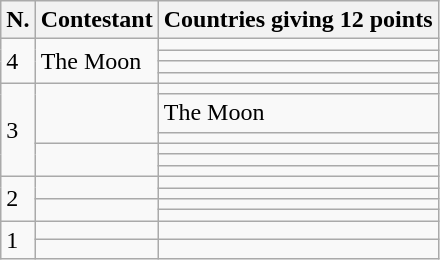<table class="wikitable">
<tr>
<th>N.</th>
<th>Contestant</th>
<th>Countries giving 12 points</th>
</tr>
<tr>
<td rowspan="4">4</td>
<td rowspan="4"> The Moon</td>
<td></td>
</tr>
<tr>
<td></td>
</tr>
<tr>
<td></td>
</tr>
<tr>
<td></td>
</tr>
<tr>
<td rowspan="6">3</td>
<td rowspan="3"></td>
<td></td>
</tr>
<tr>
<td> The Moon</td>
</tr>
<tr>
<td></td>
</tr>
<tr>
<td rowspan="3"></td>
<td></td>
</tr>
<tr>
<td></td>
</tr>
<tr>
<td></td>
</tr>
<tr>
<td rowspan="4">2</td>
<td rowspan="2"></td>
<td></td>
</tr>
<tr>
<td></td>
</tr>
<tr>
<td rowspan="2"></td>
<td></td>
</tr>
<tr>
<td></td>
</tr>
<tr>
<td rowspan="2">1</td>
<td></td>
<td></td>
</tr>
<tr>
<td></td>
<td></td>
</tr>
</table>
